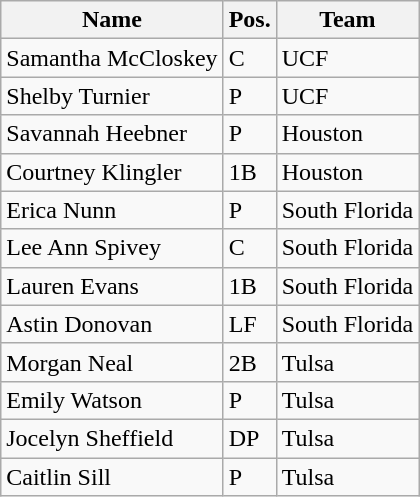<table class=wikitable>
<tr>
<th>Name</th>
<th>Pos.</th>
<th>Team</th>
</tr>
<tr>
<td>Samantha McCloskey</td>
<td>C</td>
<td>UCF</td>
</tr>
<tr>
<td>Shelby Turnier</td>
<td>P</td>
<td>UCF</td>
</tr>
<tr>
<td>Savannah Heebner</td>
<td>P</td>
<td>Houston</td>
</tr>
<tr>
<td>Courtney Klingler</td>
<td>1B</td>
<td>Houston</td>
</tr>
<tr>
<td>Erica Nunn</td>
<td>P</td>
<td>South Florida</td>
</tr>
<tr>
<td>Lee Ann Spivey</td>
<td>C</td>
<td>South Florida</td>
</tr>
<tr>
<td>Lauren Evans</td>
<td>1B</td>
<td>South Florida</td>
</tr>
<tr>
<td>Astin Donovan</td>
<td>LF</td>
<td>South Florida</td>
</tr>
<tr>
<td>Morgan Neal</td>
<td>2B</td>
<td>Tulsa</td>
</tr>
<tr>
<td>Emily Watson</td>
<td>P</td>
<td>Tulsa</td>
</tr>
<tr>
<td>Jocelyn Sheffield</td>
<td>DP</td>
<td>Tulsa</td>
</tr>
<tr>
<td>Caitlin Sill</td>
<td>P</td>
<td>Tulsa</td>
</tr>
</table>
